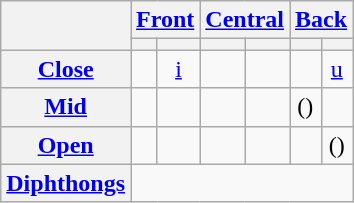<table class="wikitable" style="text-align: center;">
<tr>
<th rowspan="2"></th>
<th colspan="2"><a href='#'>Front</a></th>
<th colspan="2"><a href='#'>Central</a></th>
<th colspan="2"><a href='#'>Back</a></th>
</tr>
<tr>
<th></th>
<th></th>
<th></th>
<th></th>
<th></th>
<th></th>
</tr>
<tr>
<th><a href='#'>Close</a></th>
<td></td>
<td><a href='#'>i</a></td>
<td></td>
<td></td>
<td></td>
<td><a href='#'>u</a></td>
</tr>
<tr>
<th><a href='#'>Mid</a></th>
<td></td>
<td></td>
<td></td>
<td></td>
<td>()</td>
<td></td>
</tr>
<tr>
<th><a href='#'>Open</a></th>
<td></td>
<td></td>
<td></td>
<td></td>
<td></td>
<td>()</td>
</tr>
<tr>
<th><a href='#'>Diphthongs</a></th>
<td colspan="6">      </td>
</tr>
</table>
